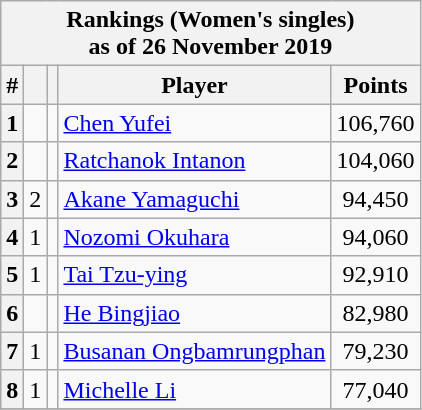<table class="sortable wikitable">
<tr>
<th colspan="6">Rankings (Women's singles)<br>as of 26 November 2019</th>
</tr>
<tr>
<th>#</th>
<th></th>
<th></th>
<th>Player</th>
<th>Points</th>
</tr>
<tr>
<th>1</th>
<td align="center"></td>
<td></td>
<td><a href='#'>Chen Yufei</a></td>
<td align="center">106,760</td>
</tr>
<tr>
<th>2</th>
<td align="center"></td>
<td></td>
<td><a href='#'>Ratchanok Intanon</a></td>
<td align="center">104,060</td>
</tr>
<tr>
<th>3</th>
<td align="center"> 2</td>
<td></td>
<td><a href='#'>Akane Yamaguchi</a></td>
<td align="center">94,450</td>
</tr>
<tr>
<th>4</th>
<td align="center"> 1</td>
<td></td>
<td><a href='#'>Nozomi Okuhara</a></td>
<td align="center">94,060</td>
</tr>
<tr>
<th>5</th>
<td align="center"> 1</td>
<td></td>
<td><a href='#'>Tai Tzu-ying</a></td>
<td align="center">92,910</td>
</tr>
<tr>
<th>6</th>
<td align="center"></td>
<td></td>
<td><a href='#'>He Bingjiao</a></td>
<td align="center">82,980</td>
</tr>
<tr>
<th>7</th>
<td align="center"> 1</td>
<td></td>
<td><a href='#'>Busanan Ongbamrungphan</a></td>
<td align="center">79,230</td>
</tr>
<tr>
<th>8</th>
<td align="center"> 1</td>
<td></td>
<td><a href='#'>Michelle Li</a></td>
<td align="center">77,040</td>
</tr>
<tr>
</tr>
</table>
